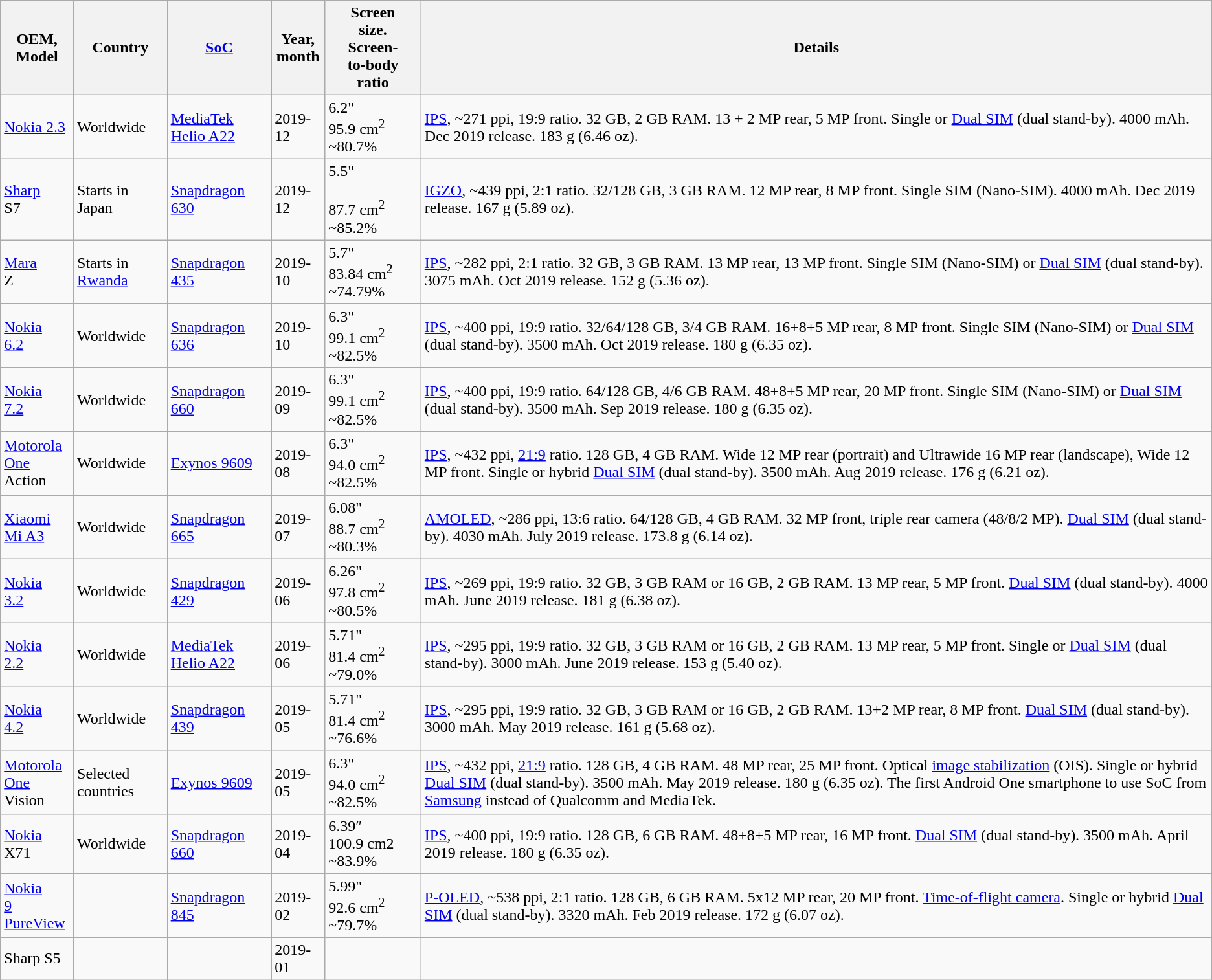<table class="wikitable sortable">
<tr>
<th>OEM,<br>Model</th>
<th>Country</th>
<th><a href='#'>SoC</a></th>
<th data-sort-type=isoDate>Year,<br>month</th>
<th data-sort-type=number>Screen<br>size.<br>Screen-<br>to-body<br>ratio</th>
<th>Details</th>
</tr>
<tr>
<td><a href='#'>Nokia 2.3</a></td>
<td>Worldwide</td>
<td><a href='#'>MediaTek Helio A22</a></td>
<td>2019-12</td>
<td>6.2"<br>95.9 cm<sup>2</sup><br>~80.7%</td>
<td><a href='#'>IPS</a>, ~271 ppi, 19:9 ratio. 32 GB, 2 GB RAM. 13 + 2 MP rear, 5 MP front. Single or <a href='#'>Dual SIM</a> (dual stand-by). 4000 mAh. Dec 2019 release. 183 g (6.46 oz).</td>
</tr>
<tr>
<td><a href='#'>Sharp</a><br>S7</td>
<td>Starts in Japan</td>
<td><a href='#'>Snapdragon 630</a></td>
<td>2019-12</td>
<td>5.5"<br><br>87.7 cm<sup>2</sup><br>
~85.2%</td>
<td><a href='#'>IGZO</a>, ~439 ppi, 2:1 ratio. 32/128 GB, 3 GB RAM. 12 MP rear, 8 MP front. Single SIM (Nano-SIM). 4000 mAh. Dec 2019 release. 167 g (5.89 oz).</td>
</tr>
<tr>
<td><a href='#'>Mara</a><br>Z</td>
<td>Starts in <a href='#'>Rwanda</a></td>
<td><a href='#'>Snapdragon 435</a></td>
<td>2019-10</td>
<td>5.7"<br>83.84 cm<sup>2</sup>
~74.79%</td>
<td><a href='#'>IPS</a>, ~282 ppi, 2:1 ratio. 32 GB, 3 GB RAM. 13 MP rear, 13 MP front. Single SIM (Nano-SIM) or <a href='#'>Dual SIM</a> (dual stand-by). 3075 mAh. Oct 2019 release. 152 g (5.36 oz).</td>
</tr>
<tr>
<td><a href='#'>Nokia<br>6.2</a></td>
<td>Worldwide</td>
<td><a href='#'>Snapdragon 636</a></td>
<td>2019-10</td>
<td>6.3"<br>99.1 cm<sup>2</sup><br>~82.5%</td>
<td><a href='#'>IPS</a>, ~400 ppi, 19:9 ratio. 32/64/128 GB, 3/4 GB RAM. 16+8+5 MP rear, 8 MP front. Single SIM (Nano-SIM) or <a href='#'>Dual SIM</a> (dual stand-by). 3500 mAh. Oct 2019 release. 180 g (6.35 oz).</td>
</tr>
<tr>
<td><a href='#'>Nokia<br>7.2</a></td>
<td>Worldwide</td>
<td><a href='#'>Snapdragon 660</a></td>
<td>2019-09</td>
<td>6.3"<br>99.1 cm<sup>2</sup><br>~82.5%</td>
<td><a href='#'>IPS</a>, ~400 ppi, 19:9 ratio. 64/128 GB, 4/6 GB RAM. 48+8+5 MP rear, 20 MP front. Single SIM (Nano-SIM) or <a href='#'>Dual SIM</a> (dual stand-by). 3500 mAh. Sep 2019 release. 180 g (6.35 oz).</td>
</tr>
<tr>
<td><a href='#'>Motorola<br>One</a><br>Action</td>
<td>Worldwide</td>
<td><a href='#'>Exynos 9609</a></td>
<td>2019-08</td>
<td>6.3"<br>94.0 cm<sup>2</sup><br>~82.5%</td>
<td><a href='#'>IPS</a>, ~432 ppi, <a href='#'>21:9</a> ratio. 128 GB, 4 GB RAM. Wide 12 MP rear (portrait) and Ultrawide 16 MP rear (landscape), Wide 12 MP front. Single or hybrid <a href='#'>Dual SIM</a> (dual stand-by). 3500 mAh. Aug 2019 release. 176 g (6.21 oz).</td>
</tr>
<tr>
<td><a href='#'>Xiaomi<br>Mi A3</a></td>
<td>Worldwide</td>
<td><a href='#'>Snapdragon 665</a></td>
<td>2019-07</td>
<td>6.08"<br>88.7 cm<sup>2</sup><br>~80.3%</td>
<td><a href='#'>AMOLED</a>, ~286 ppi, 13:6 ratio. 64/128 GB, 4 GB RAM. 32 MP front, triple rear camera (48/8/2 MP). <a href='#'>Dual SIM</a> (dual stand-by). 4030 mAh. July 2019 release. 173.8 g (6.14 oz).</td>
</tr>
<tr>
<td><a href='#'>Nokia<br>3.2</a></td>
<td>Worldwide</td>
<td><a href='#'>Snapdragon 429</a></td>
<td>2019-06</td>
<td>6.26"<br>97.8 cm<sup>2</sup><br>~80.5%</td>
<td><a href='#'>IPS</a>, ~269 ppi, 19:9 ratio. 32 GB, 3 GB RAM or 16 GB, 2 GB RAM. 13 MP rear, 5 MP front. <a href='#'>Dual SIM</a> (dual stand-by). 4000 mAh. June 2019 release. 181 g (6.38 oz).</td>
</tr>
<tr>
<td><a href='#'>Nokia<br>2.2</a></td>
<td>Worldwide</td>
<td><a href='#'>MediaTek Helio A22</a></td>
<td>2019-06</td>
<td>5.71"<br>81.4 cm<sup>2</sup><br>~79.0%</td>
<td><a href='#'>IPS</a>, ~295 ppi, 19:9 ratio. 32 GB, 3 GB RAM or 16 GB, 2 GB RAM. 13 MP rear, 5 MP front. Single or <a href='#'>Dual SIM</a> (dual stand-by). 3000 mAh. June 2019 release. 153 g (5.40 oz).</td>
</tr>
<tr>
<td><a href='#'>Nokia<br>4.2</a></td>
<td>Worldwide</td>
<td><a href='#'>Snapdragon 439</a></td>
<td>2019-05</td>
<td>5.71"<br>81.4 cm<sup>2</sup><br>~76.6%</td>
<td><a href='#'>IPS</a>, ~295 ppi, 19:9 ratio. 32 GB, 3 GB RAM or 16 GB, 2 GB RAM. 13+2 MP rear, 8 MP front. <a href='#'>Dual SIM</a> (dual stand-by). 3000 mAh. May 2019 release. 161 g (5.68 oz).</td>
</tr>
<tr>
<td><a href='#'>Motorola<br>One</a><br>Vision</td>
<td>Selected countries</td>
<td><a href='#'>Exynos 9609</a></td>
<td>2019-05</td>
<td>6.3"<br>94.0 cm<sup>2</sup><br>~82.5%</td>
<td><a href='#'>IPS</a>, ~432 ppi, <a href='#'>21:9</a> ratio. 128 GB, 4 GB RAM. 48 MP rear, 25 MP front. Optical <a href='#'>image stabilization</a> (OIS). Single or hybrid <a href='#'>Dual SIM</a> (dual stand-by). 3500 mAh. May 2019 release. 180 g (6.35 oz). The first Android One smartphone to use SoC from <a href='#'>Samsung</a> instead of Qualcomm and MediaTek.</td>
</tr>
<tr>
<td><a href='#'>Nokia</a><br>X71</td>
<td>Worldwide</td>
<td><a href='#'>Snapdragon 660</a></td>
<td>2019-04</td>
<td>6.39″<br>100.9 cm2<br>~83.9%</td>
<td><a href='#'>IPS</a>, ~400 ppi, 19:9 ratio. 128 GB, 6 GB RAM. 48+8+5 MP rear, 16 MP front. <a href='#'>Dual SIM</a> (dual stand-by). 3500 mAh. April 2019 release. 180 g (6.35 oz).</td>
</tr>
<tr>
<td><a href='#'>Nokia<br>9 PureView</a></td>
<td></td>
<td><a href='#'>Snapdragon 845</a></td>
<td>2019-02</td>
<td>5.99"<br>92.6 cm<sup>2</sup><br>~79.7%</td>
<td><a href='#'>P-OLED</a>, ~538 ppi, 2:1 ratio. 128 GB, 6 GB RAM. 5x12 MP rear, 20 MP front. <a href='#'>Time-of-flight camera</a>. Single or hybrid <a href='#'>Dual SIM</a> (dual stand-by). 3320 mAh. Feb 2019 release. 172 g (6.07 oz).</td>
</tr>
<tr>
<td>Sharp S5</td>
<td></td>
<td></td>
<td>2019-01</td>
<td></td>
<td></td>
</tr>
</table>
